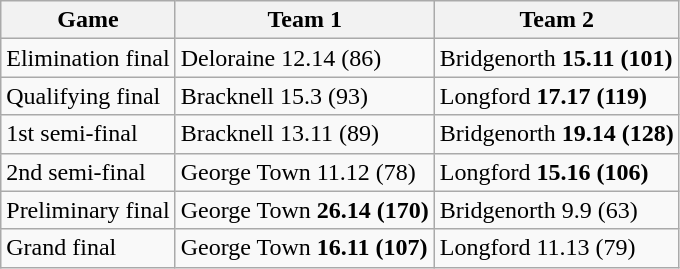<table class="wikitable">
<tr>
<th>Game</th>
<th>Team 1</th>
<th>Team 2</th>
</tr>
<tr>
<td>Elimination final</td>
<td>Deloraine 12.14 (86)</td>
<td>Bridgenorth <strong>15.11 (101)</strong></td>
</tr>
<tr>
<td>Qualifying final</td>
<td>Bracknell 15.3 (93)</td>
<td>Longford <strong>17.17 (119)</strong></td>
</tr>
<tr>
<td>1st semi-final</td>
<td>Bracknell 13.11 (89)</td>
<td>Bridgenorth <strong>19.14 (128)</strong></td>
</tr>
<tr>
<td>2nd semi-final</td>
<td>George Town 11.12 (78)</td>
<td>Longford <strong>15.16 (106)</strong></td>
</tr>
<tr>
<td>Preliminary final</td>
<td>George Town <strong>26.14 (170)</strong></td>
<td>Bridgenorth 9.9 (63)</td>
</tr>
<tr>
<td>Grand final</td>
<td>George Town <strong>16.11 (107)</strong></td>
<td>Longford 11.13 (79)</td>
</tr>
</table>
